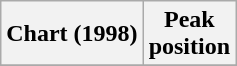<table class="wikitable">
<tr>
<th align="left">Chart (1998)</th>
<th style="text-align:center;">Peak<br>position</th>
</tr>
<tr>
</tr>
</table>
